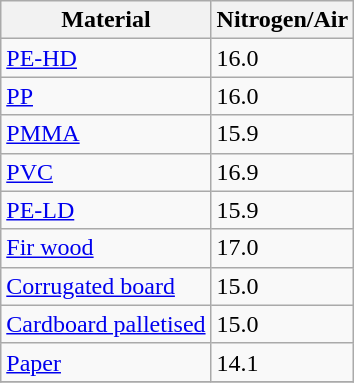<table class="wikitable">
<tr>
<th>Material</th>
<th>Nitrogen/Air</th>
</tr>
<tr>
<td><a href='#'>PE-HD</a></td>
<td>16.0</td>
</tr>
<tr>
<td><a href='#'>PP</a></td>
<td>16.0</td>
</tr>
<tr>
<td><a href='#'>PMMA</a></td>
<td>15.9</td>
</tr>
<tr>
<td><a href='#'>PVC</a></td>
<td>16.9</td>
</tr>
<tr>
<td><a href='#'>PE-LD</a></td>
<td>15.9</td>
</tr>
<tr>
<td><a href='#'>Fir wood</a></td>
<td>17.0</td>
</tr>
<tr>
<td><a href='#'>Corrugated board</a></td>
<td>15.0</td>
</tr>
<tr>
<td><a href='#'>Cardboard palletised</a></td>
<td>15.0</td>
</tr>
<tr>
<td><a href='#'>Paper</a></td>
<td>14.1</td>
</tr>
<tr>
</tr>
</table>
